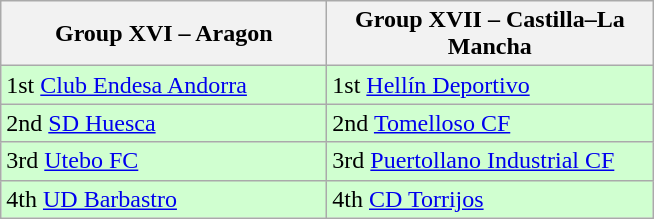<table class="wikitable">
<tr>
<th width=210>Group XVI – Aragon </th>
<th width=210>Group XVII – Castilla–La Mancha </th>
</tr>
<tr style="background:#D0FFD0;">
<td>1st <a href='#'>Club Endesa Andorra</a></td>
<td>1st <a href='#'>Hellín Deportivo</a></td>
</tr>
<tr style="background:#D0FFD0;">
<td>2nd <a href='#'>SD Huesca</a></td>
<td>2nd <a href='#'>Tomelloso CF</a></td>
</tr>
<tr style="background:#D0FFD0;">
<td>3rd <a href='#'>Utebo FC</a></td>
<td>3rd <a href='#'>Puertollano Industrial CF</a></td>
</tr>
<tr style="background:#D0FFD0;">
<td>4th <a href='#'>UD Barbastro</a></td>
<td>4th <a href='#'>CD Torrijos</a></td>
</tr>
</table>
